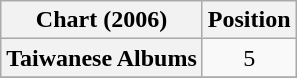<table class="wikitable plainrowheaders">
<tr>
<th>Chart (2006)</th>
<th>Position</th>
</tr>
<tr>
<th scope="row">Taiwanese Albums</th>
<td style="text-align:center;">5</td>
</tr>
<tr>
</tr>
</table>
